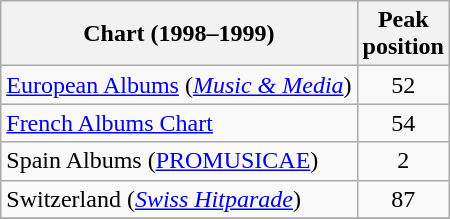<table class="wikitable">
<tr>
<th align="left">Chart (1998–1999)</th>
<th align="left">Peak<br>position</th>
</tr>
<tr>
<td><a href='#'>European Albums</a> (<em><a href='#'>Music & Media</a></em>)</td>
<td align="center">52</td>
</tr>
<tr>
<td><a href='#'>French Albums Chart</a></td>
<td style="text-align:center;">54</td>
</tr>
<tr>
<td>Spain Albums (<a href='#'>PROMUSICAE</a>)</td>
<td align="center">2</td>
</tr>
<tr>
<td>Switzerland (<em><a href='#'>Swiss Hitparade</a></em>)</td>
<td style="text-align:center;">87</td>
</tr>
<tr>
</tr>
<tr>
</tr>
<tr>
</tr>
<tr>
</tr>
</table>
